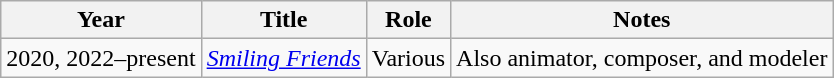<table class="wikitable">
<tr>
<th>Year</th>
<th>Title</th>
<th>Role</th>
<th>Notes</th>
</tr>
<tr>
<td>2020, 2022–present</td>
<td><em><a href='#'>Smiling Friends</a></em></td>
<td>Various</td>
<td>Also animator, composer, and modeler</td>
</tr>
</table>
